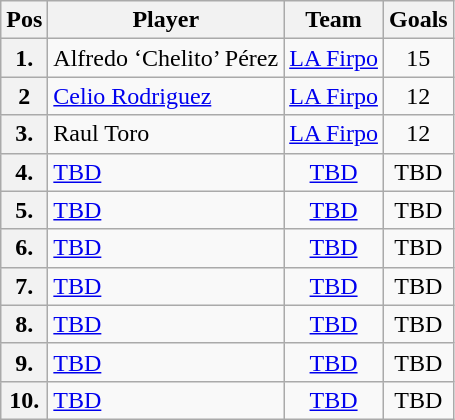<table class="wikitable">
<tr>
<th align="center">Pos</th>
<th align="center">Player</th>
<th align="center">Team</th>
<th align="center">Goals</th>
</tr>
<tr>
<th align="center">1.</th>
<td>  Alfredo ‘Chelito’ Pérez</td>
<td align="center"><a href='#'>LA Firpo</a></td>
<td align="center">15</td>
</tr>
<tr>
<th align="center">2</th>
<td>  <a href='#'>Celio Rodriguez</a></td>
<td align="center"><a href='#'>LA Firpo</a></td>
<td align="center">12</td>
</tr>
<tr>
<th align="center">3.</th>
<td>  Raul Toro</td>
<td align="center"><a href='#'>LA Firpo</a></td>
<td align="center">12</td>
</tr>
<tr>
<th align="center">4.</th>
<td>  <a href='#'>TBD</a></td>
<td align="center"><a href='#'>TBD</a></td>
<td align="center">TBD</td>
</tr>
<tr>
<th align="center">5.</th>
<td>  <a href='#'>TBD</a></td>
<td align="center"><a href='#'>TBD</a></td>
<td align="center">TBD</td>
</tr>
<tr>
<th align="center">6.</th>
<td>  <a href='#'>TBD</a></td>
<td align="center"><a href='#'>TBD</a></td>
<td align="center">TBD</td>
</tr>
<tr>
<th align="center">7.</th>
<td>  <a href='#'>TBD</a></td>
<td align="center"><a href='#'>TBD</a></td>
<td align="center">TBD</td>
</tr>
<tr>
<th align="center">8.</th>
<td>  <a href='#'>TBD</a></td>
<td align="center"><a href='#'>TBD</a></td>
<td align="center">TBD</td>
</tr>
<tr>
<th align="center">9.</th>
<td>  <a href='#'>TBD</a></td>
<td align="center"><a href='#'>TBD</a></td>
<td align="center">TBD</td>
</tr>
<tr>
<th align="center">10.</th>
<td>  <a href='#'>TBD</a></td>
<td align="center"><a href='#'>TBD</a></td>
<td align="center">TBD</td>
</tr>
</table>
